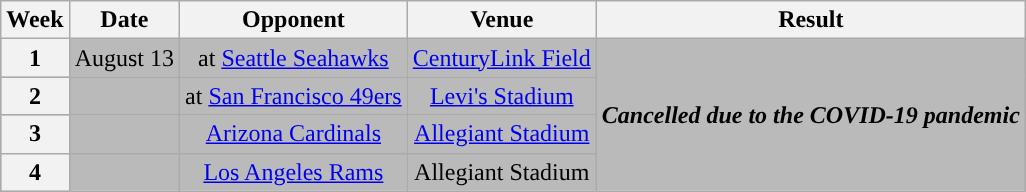<table class="wikitable" style="text-align:center">
<tr>
<th>Week</th>
<th>Date</th>
<th>Opponent</th>
<th>Venue</th>
<th>Result</th>
</tr>
<tr style="background:#bababa">
<th>1</th>
<td>August 13</td>
<td>at <a href='#'>Seattle Seahawks</a></td>
<td><a href='#'>CenturyLink Field</a></td>
<td rowspan=4><strong><em>Cancelled due to the COVID-19 pandemic</em></strong></td>
</tr>
<tr style="background:#bababa">
<th>2</th>
<td></td>
<td>at <a href='#'>San Francisco 49ers</a></td>
<td><a href='#'>Levi's Stadium</a></td>
</tr>
<tr style="background:#bababa">
<th>3</th>
<td></td>
<td><a href='#'>Arizona Cardinals</a></td>
<td><a href='#'>Allegiant Stadium</a></td>
</tr>
<tr style="background:#bababa">
<th>4</th>
<td></td>
<td><a href='#'>Los Angeles Rams</a></td>
<td>Allegiant Stadium</td>
</tr>
</table>
